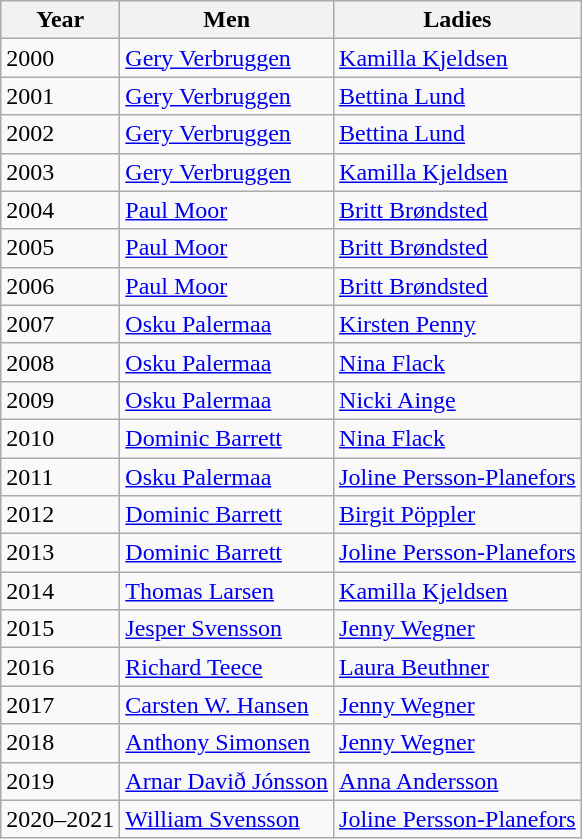<table class="wikitable">
<tr>
<th>Year</th>
<th>Men</th>
<th>Ladies</th>
</tr>
<tr>
<td>2000</td>
<td><a href='#'>Gery Verbruggen</a></td>
<td><a href='#'>Kamilla Kjeldsen</a></td>
</tr>
<tr>
<td>2001</td>
<td><a href='#'>Gery Verbruggen</a></td>
<td><a href='#'>Bettina Lund</a></td>
</tr>
<tr>
<td>2002</td>
<td><a href='#'>Gery Verbruggen</a></td>
<td><a href='#'>Bettina Lund</a></td>
</tr>
<tr>
<td>2003</td>
<td><a href='#'>Gery Verbruggen</a></td>
<td><a href='#'>Kamilla Kjeldsen</a></td>
</tr>
<tr>
<td>2004</td>
<td><a href='#'>Paul Moor</a></td>
<td><a href='#'>Britt Brøndsted</a></td>
</tr>
<tr>
<td>2005</td>
<td><a href='#'>Paul Moor</a></td>
<td><a href='#'>Britt Brøndsted</a></td>
</tr>
<tr>
<td>2006</td>
<td><a href='#'>Paul Moor</a></td>
<td><a href='#'>Britt Brøndsted</a></td>
</tr>
<tr>
<td>2007</td>
<td><a href='#'>Osku Palermaa</a></td>
<td><a href='#'>Kirsten Penny</a></td>
</tr>
<tr>
<td>2008</td>
<td><a href='#'>Osku Palermaa</a></td>
<td><a href='#'>Nina Flack</a></td>
</tr>
<tr>
<td>2009</td>
<td><a href='#'>Osku Palermaa</a></td>
<td><a href='#'>Nicki Ainge</a></td>
</tr>
<tr>
<td>2010</td>
<td><a href='#'>Dominic Barrett</a></td>
<td><a href='#'>Nina Flack</a></td>
</tr>
<tr>
<td>2011</td>
<td><a href='#'>Osku Palermaa</a></td>
<td><a href='#'>Joline Persson-Planefors</a></td>
</tr>
<tr>
<td>2012</td>
<td><a href='#'>Dominic Barrett</a></td>
<td><a href='#'>Birgit Pöppler</a></td>
</tr>
<tr>
<td>2013</td>
<td><a href='#'>Dominic Barrett</a></td>
<td><a href='#'>Joline Persson-Planefors</a></td>
</tr>
<tr>
<td>2014</td>
<td><a href='#'>Thomas Larsen</a></td>
<td><a href='#'>Kamilla Kjeldsen</a></td>
</tr>
<tr>
<td>2015</td>
<td><a href='#'>Jesper Svensson</a></td>
<td><a href='#'>Jenny Wegner</a></td>
</tr>
<tr>
<td>2016</td>
<td><a href='#'>Richard Teece</a></td>
<td><a href='#'>Laura Beuthner</a></td>
</tr>
<tr>
<td>2017</td>
<td><a href='#'>Carsten W. Hansen</a></td>
<td><a href='#'>Jenny Wegner</a></td>
</tr>
<tr>
<td>2018</td>
<td><a href='#'>Anthony Simonsen</a></td>
<td><a href='#'>Jenny Wegner</a></td>
</tr>
<tr>
<td>2019</td>
<td><a href='#'>Arnar Davið Jónsson</a></td>
<td><a href='#'>Anna Andersson</a></td>
</tr>
<tr>
<td>2020–2021</td>
<td><a href='#'>William Svensson</a></td>
<td><a href='#'>Joline Persson-Planefors</a></td>
</tr>
</table>
